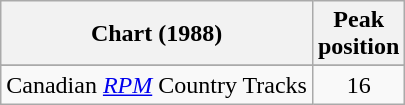<table class="wikitable sortable">
<tr>
<th align="left">Chart (1988)</th>
<th align="center">Peak<br>position</th>
</tr>
<tr>
</tr>
<tr>
</tr>
<tr>
<td align="left">Canadian <em><a href='#'>RPM</a></em> Country Tracks</td>
<td align="center">16</td>
</tr>
</table>
